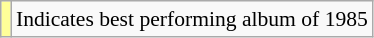<table class="wikitable" style="font-size:90%;">
<tr>
<td style="background-color:#FFFF99"></td>
<td>Indicates best performing album of 1985</td>
</tr>
</table>
